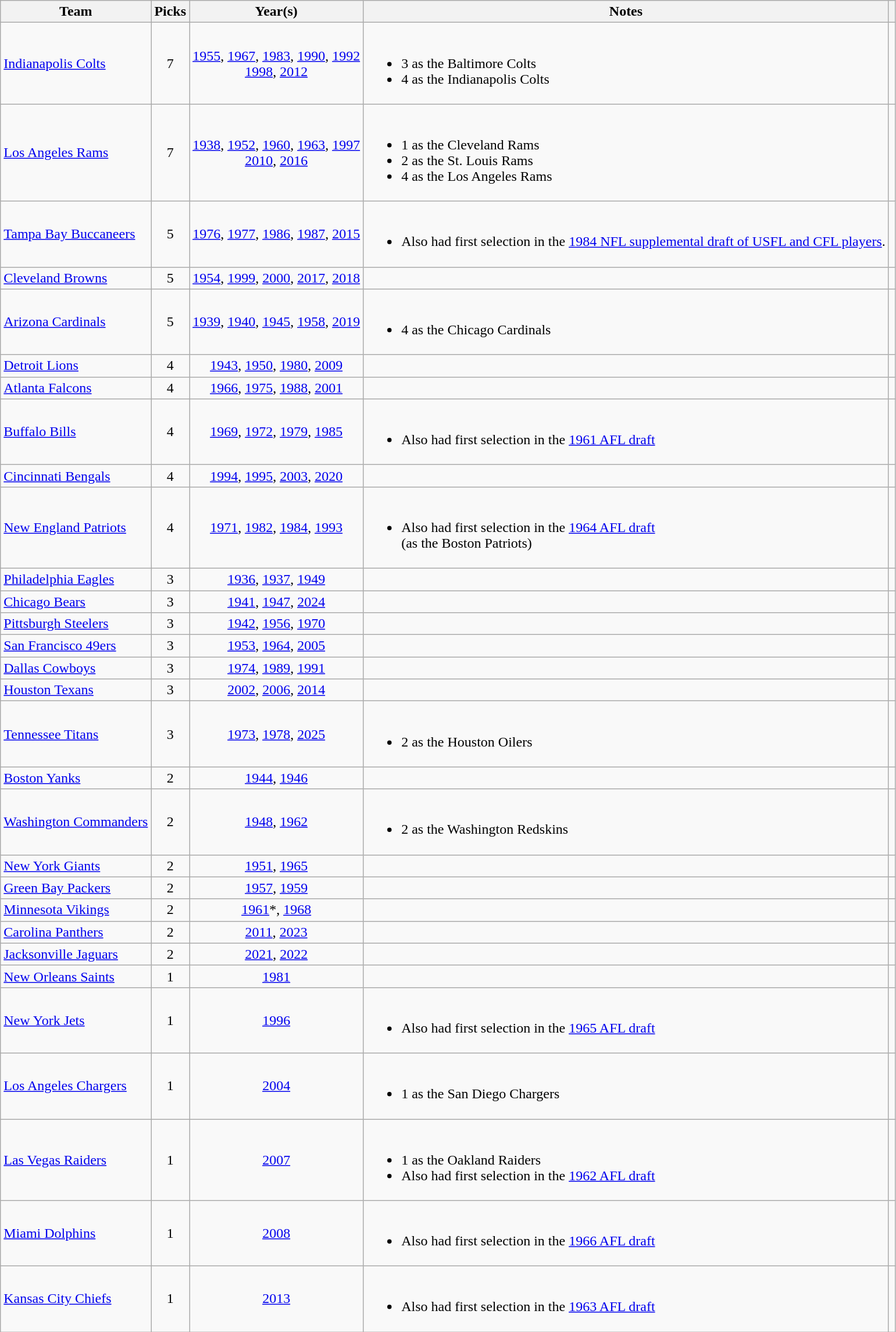<table class="wikitable sortable">
<tr>
<th scope="col">Team</th>
<th scope="col">Picks</th>
<th scope="col">Year(s)</th>
<th scope="col" class="unsortable">Notes</th>
<th scope="col" class="unsortable"></th>
</tr>
<tr>
<td><a href='#'>Indianapolis Colts</a></td>
<td style="text-align:center;">7</td>
<td style="text-align:center;"><a href='#'>1955</a>, <a href='#'>1967</a>, <a href='#'>1983</a>, <a href='#'>1990</a>, <a href='#'>1992</a><br> <a href='#'>1998</a>, <a href='#'>2012</a></td>
<td><br><ul><li>3 as the Baltimore Colts</li><li>4 as the Indianapolis Colts</li></ul></td>
<td></td>
</tr>
<tr>
<td><a href='#'>Los Angeles Rams</a></td>
<td style="text-align:center;">7</td>
<td style="text-align:center;"><a href='#'>1938</a>, <a href='#'>1952</a>, <a href='#'>1960</a>, <a href='#'>1963</a>, <a href='#'>1997</a><br> <a href='#'>2010</a>, <a href='#'>2016</a></td>
<td><br><ul><li>1 as the Cleveland Rams</li><li>2 as the St. Louis Rams</li><li>4 as the Los Angeles Rams</li></ul></td>
<td></td>
</tr>
<tr>
<td><a href='#'>Tampa Bay Buccaneers</a></td>
<td style="text-align:center;">5</td>
<td style="text-align:center;"><a href='#'>1976</a>, <a href='#'>1977</a>, <a href='#'>1986</a>, <a href='#'>1987</a>, <a href='#'>2015</a></td>
<td><br><ul><li>Also had first selection in the <a href='#'>1984 NFL supplemental draft of USFL and CFL players</a>.</li></ul></td>
<td></td>
</tr>
<tr>
<td><a href='#'>Cleveland Browns</a></td>
<td style="text-align:center;">5</td>
<td style="text-align:center;"><a href='#'>1954</a>, <a href='#'>1999</a>, <a href='#'>2000</a>, <a href='#'>2017</a>, <a href='#'>2018</a></td>
<td></td>
<td></td>
</tr>
<tr>
<td><a href='#'>Arizona Cardinals</a></td>
<td style="text-align:center;">5</td>
<td style="text-align:center;"><a href='#'>1939</a>, <a href='#'>1940</a>, <a href='#'>1945</a>, <a href='#'>1958</a>, <a href='#'>2019</a></td>
<td><br><ul><li>4 as the Chicago Cardinals</li></ul></td>
<td></td>
</tr>
<tr>
<td><a href='#'>Detroit Lions</a></td>
<td style="text-align:center;">4</td>
<td style="text-align:center;"><a href='#'>1943</a>, <a href='#'>1950</a>, <a href='#'>1980</a>, <a href='#'>2009</a></td>
<td></td>
<td></td>
</tr>
<tr>
<td><a href='#'>Atlanta Falcons</a></td>
<td style="text-align:center;">4</td>
<td style="text-align:center;"><a href='#'>1966</a>, <a href='#'>1975</a>, <a href='#'>1988</a>, <a href='#'>2001</a></td>
<td></td>
<td></td>
</tr>
<tr>
<td><a href='#'>Buffalo Bills</a></td>
<td style="text-align:center;">4</td>
<td style="text-align:center;"><a href='#'>1969</a>, <a href='#'>1972</a>, <a href='#'>1979</a>, <a href='#'>1985</a></td>
<td><br><ul><li>Also had first selection in the <a href='#'>1961 AFL draft</a></li></ul></td>
<td></td>
</tr>
<tr>
<td><a href='#'>Cincinnati Bengals</a></td>
<td style="text-align:center;">4</td>
<td style="text-align:center;"><a href='#'>1994</a>, <a href='#'>1995</a>, <a href='#'>2003</a>, <a href='#'>2020</a></td>
<td></td>
<td></td>
</tr>
<tr>
<td><a href='#'>New England Patriots</a></td>
<td style="text-align:center;">4</td>
<td style="text-align:center;"><a href='#'>1971</a>, <a href='#'>1982</a>, <a href='#'>1984</a>, <a href='#'>1993</a></td>
<td><br><ul><li>Also had first selection in the <a href='#'>1964 AFL draft</a><br>(as the Boston Patriots)</li></ul></td>
<td></td>
</tr>
<tr>
<td><a href='#'>Philadelphia Eagles</a></td>
<td style="text-align:center;">3</td>
<td style="text-align:center;"><a href='#'>1936</a>, <a href='#'>1937</a>, <a href='#'>1949</a></td>
<td></td>
<td></td>
</tr>
<tr>
<td><a href='#'>Chicago Bears</a></td>
<td style="text-align:center;">3</td>
<td style="text-align:center;"><a href='#'>1941</a>, <a href='#'>1947</a>, <a href='#'>2024</a></td>
<td></td>
<td></td>
</tr>
<tr>
<td><a href='#'>Pittsburgh Steelers</a></td>
<td style="text-align:center;">3</td>
<td style="text-align:center;"><a href='#'>1942</a>, <a href='#'>1956</a>, <a href='#'>1970</a></td>
<td></td>
<td></td>
</tr>
<tr>
<td><a href='#'>San Francisco 49ers</a></td>
<td style="text-align:center;">3</td>
<td style="text-align:center;"><a href='#'>1953</a>, <a href='#'>1964</a>, <a href='#'>2005</a></td>
<td></td>
<td></td>
</tr>
<tr>
<td><a href='#'>Dallas Cowboys</a></td>
<td style="text-align:center;">3</td>
<td style="text-align:center;"><a href='#'>1974</a>, <a href='#'>1989</a>, <a href='#'>1991</a></td>
<td></td>
<td></td>
</tr>
<tr>
<td><a href='#'>Houston Texans</a></td>
<td style="text-align:center;">3</td>
<td style="text-align:center;"><a href='#'>2002</a>, <a href='#'>2006</a>, <a href='#'>2014</a></td>
<td></td>
<td></td>
</tr>
<tr>
<td><a href='#'>Tennessee Titans</a></td>
<td style="text-align:center;">3</td>
<td style="text-align:center;"><a href='#'>1973</a>, <a href='#'>1978</a>, <a href='#'>2025</a></td>
<td><br><ul><li>2 as the Houston Oilers</li></ul></td>
<td></td>
</tr>
<tr>
<td><a href='#'>Boston Yanks</a></td>
<td style="text-align:center;">2</td>
<td style="text-align:center;"><a href='#'>1944</a>, <a href='#'>1946</a></td>
<td></td>
<td></td>
</tr>
<tr>
<td><a href='#'>Washington Commanders</a></td>
<td style="text-align:center;">2</td>
<td style="text-align:center;"><a href='#'>1948</a>, <a href='#'>1962</a></td>
<td><br><ul><li>2 as the Washington Redskins</li></ul></td>
<td></td>
</tr>
<tr>
<td><a href='#'>New York Giants</a></td>
<td style="text-align:center;">2</td>
<td style="text-align:center;"><a href='#'>1951</a>, <a href='#'>1965</a></td>
<td></td>
<td></td>
</tr>
<tr>
<td><a href='#'>Green Bay Packers</a></td>
<td style="text-align:center;">2</td>
<td style="text-align:center;"><a href='#'>1957</a>, <a href='#'>1959</a></td>
<td></td>
<td></td>
</tr>
<tr>
<td><a href='#'>Minnesota Vikings</a></td>
<td style="text-align:center;">2</td>
<td style="text-align:center;"><a href='#'>1961</a>*, <a href='#'>1968</a></td>
<td></td>
<td></td>
</tr>
<tr>
<td><a href='#'>Carolina Panthers</a></td>
<td style="text-align:center;">2</td>
<td style="text-align:center;"><a href='#'>2011</a>, <a href='#'>2023</a></td>
<td></td>
<td></td>
</tr>
<tr>
<td><a href='#'>Jacksonville Jaguars</a></td>
<td style="text-align:center;">2</td>
<td style="text-align:center;"><a href='#'>2021</a>, <a href='#'>2022</a></td>
<td></td>
<td></td>
</tr>
<tr>
<td><a href='#'>New Orleans Saints</a></td>
<td style="text-align:center;">1</td>
<td style="text-align:center;"><a href='#'>1981</a></td>
<td></td>
<td></td>
</tr>
<tr>
<td><a href='#'>New York Jets</a></td>
<td style="text-align:center;">1</td>
<td style="text-align:center;"><a href='#'>1996</a></td>
<td><br><ul><li>Also had first selection in the <a href='#'>1965 AFL draft</a></li></ul></td>
<td></td>
</tr>
<tr>
<td><a href='#'>Los Angeles Chargers</a></td>
<td style="text-align:center;">1</td>
<td style="text-align:center;"><a href='#'>2004</a></td>
<td><br><ul><li>1 as the San Diego Chargers</li></ul></td>
<td></td>
</tr>
<tr>
<td><a href='#'>Las Vegas Raiders</a></td>
<td style="text-align:center;">1</td>
<td style="text-align:center;"><a href='#'>2007</a></td>
<td><br><ul><li>1 as the Oakland Raiders</li><li>Also had first selection in the <a href='#'>1962 AFL draft</a></li></ul></td>
<td></td>
</tr>
<tr>
<td><a href='#'>Miami Dolphins</a></td>
<td style="text-align:center;">1</td>
<td style="text-align:center;"><a href='#'>2008</a></td>
<td><br><ul><li>Also had first selection in the <a href='#'>1966 AFL draft</a></li></ul></td>
<td></td>
</tr>
<tr>
<td><a href='#'>Kansas City Chiefs</a></td>
<td style="text-align:center;">1</td>
<td style="text-align:center;"><a href='#'>2013</a></td>
<td><br><ul><li>Also had first selection in the <a href='#'>1963 AFL draft</a></li></ul></td>
<td></td>
</tr>
</table>
